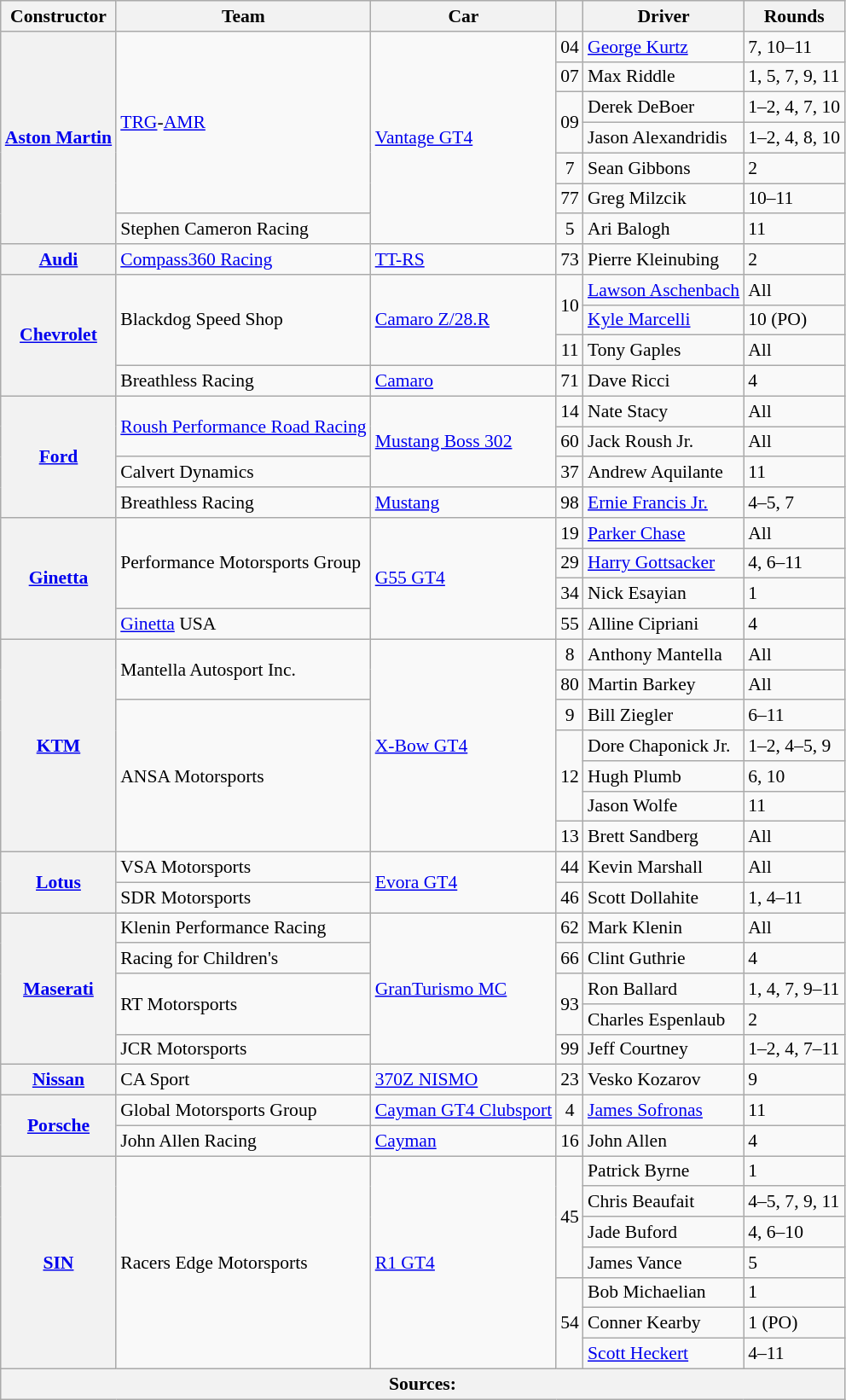<table class="wikitable" style="font-size: 90%; max-width: 950px">
<tr>
<th>Constructor</th>
<th>Team</th>
<th>Car</th>
<th></th>
<th>Driver</th>
<th>Rounds</th>
</tr>
<tr>
<th rowspan=7><a href='#'>Aston Martin</a></th>
<td rowspan=6> <a href='#'>TRG</a>-<a href='#'>AMR</a></td>
<td rowspan=7><a href='#'>Vantage GT4</a></td>
<td align=center>04</td>
<td> <a href='#'>George Kurtz</a></td>
<td>7, 10–11</td>
</tr>
<tr>
<td align=center>07</td>
<td> Max Riddle</td>
<td>1, 5, 7, 9, 11</td>
</tr>
<tr>
<td rowspan=2 align=center>09</td>
<td> Derek DeBoer</td>
<td>1–2, 4, 7, 10</td>
</tr>
<tr>
<td> Jason Alexandridis</td>
<td>1–2, 4, 8, 10</td>
</tr>
<tr>
<td align=center>7</td>
<td> Sean Gibbons</td>
<td>2</td>
</tr>
<tr>
<td align=center>77</td>
<td> Greg Milzcik</td>
<td>10–11</td>
</tr>
<tr>
<td> Stephen Cameron Racing</td>
<td align=center>5</td>
<td> Ari Balogh</td>
<td>11</td>
</tr>
<tr>
<th><a href='#'>Audi</a></th>
<td> <a href='#'>Compass360 Racing</a></td>
<td><a href='#'>TT-RS</a></td>
<td align=center>73</td>
<td> Pierre Kleinubing</td>
<td>2</td>
</tr>
<tr>
<th rowspan=4><a href='#'>Chevrolet</a></th>
<td rowspan=3> Blackdog Speed Shop</td>
<td rowspan=3><a href='#'>Camaro Z/28.R</a></td>
<td rowspan=2 align=center>10</td>
<td> <a href='#'>Lawson Aschenbach</a></td>
<td>All</td>
</tr>
<tr>
<td> <a href='#'>Kyle Marcelli</a></td>
<td>10 (PO)</td>
</tr>
<tr>
<td align=center>11</td>
<td> Tony Gaples</td>
<td>All</td>
</tr>
<tr>
<td> Breathless Racing</td>
<td><a href='#'>Camaro</a></td>
<td align=center>71</td>
<td> Dave Ricci</td>
<td>4</td>
</tr>
<tr>
<th rowspan=4><a href='#'>Ford</a></th>
<td rowspan=2> <a href='#'>Roush Performance Road Racing</a></td>
<td rowspan=3><a href='#'>Mustang Boss 302</a></td>
<td align=center>14</td>
<td> Nate Stacy</td>
<td>All</td>
</tr>
<tr>
<td align=center>60</td>
<td> Jack Roush Jr.</td>
<td>All</td>
</tr>
<tr>
<td> Calvert Dynamics</td>
<td align=center>37</td>
<td> Andrew Aquilante</td>
<td>11</td>
</tr>
<tr>
<td> Breathless Racing</td>
<td><a href='#'>Mustang</a></td>
<td align=center>98</td>
<td> <a href='#'>Ernie Francis Jr.</a></td>
<td>4–5, 7</td>
</tr>
<tr>
<th rowspan=4><a href='#'>Ginetta</a></th>
<td rowspan=3> Performance Motorsports Group</td>
<td rowspan=4><a href='#'>G55 GT4</a></td>
<td align=center>19</td>
<td> <a href='#'>Parker Chase</a></td>
<td>All</td>
</tr>
<tr>
<td align=center>29</td>
<td> <a href='#'>Harry Gottsacker</a></td>
<td>4, 6–11</td>
</tr>
<tr>
<td align=center>34</td>
<td> Nick Esayian</td>
<td>1</td>
</tr>
<tr>
<td> <a href='#'>Ginetta</a> USA</td>
<td align=center>55</td>
<td> Alline Cipriani</td>
<td>4</td>
</tr>
<tr>
<th rowspan=7><a href='#'>KTM</a></th>
<td rowspan=2> Mantella Autosport Inc.</td>
<td rowspan=7><a href='#'>X-Bow GT4</a></td>
<td align=center>8</td>
<td> Anthony Mantella</td>
<td>All</td>
</tr>
<tr>
<td align=center>80</td>
<td> Martin Barkey</td>
<td>All</td>
</tr>
<tr>
<td rowspan=5> ANSA Motorsports</td>
<td align=center>9</td>
<td> Bill Ziegler</td>
<td>6–11</td>
</tr>
<tr>
<td rowspan=3 align=center>12</td>
<td> Dore Chaponick Jr.</td>
<td>1–2, 4–5, 9</td>
</tr>
<tr>
<td> Hugh Plumb</td>
<td>6, 10</td>
</tr>
<tr>
<td> Jason Wolfe</td>
<td>11</td>
</tr>
<tr>
<td align=center>13</td>
<td> Brett Sandberg</td>
<td>All</td>
</tr>
<tr>
<th rowspan=2><a href='#'>Lotus</a></th>
<td> VSA Motorsports</td>
<td rowspan=2><a href='#'>Evora GT4</a></td>
<td align=center>44</td>
<td> Kevin Marshall</td>
<td>All</td>
</tr>
<tr>
<td> SDR Motorsports</td>
<td align=center>46</td>
<td> Scott Dollahite</td>
<td>1, 4–11</td>
</tr>
<tr>
<th rowspan=5><a href='#'>Maserati</a></th>
<td> Klenin Performance Racing</td>
<td rowspan=5><a href='#'>GranTurismo MC</a></td>
<td align=center>62</td>
<td> Mark Klenin</td>
<td>All</td>
</tr>
<tr>
<td> Racing for Children's</td>
<td align=center>66</td>
<td> Clint Guthrie</td>
<td>4</td>
</tr>
<tr>
<td rowspan=2> RT Motorsports</td>
<td rowspan=2 align=center>93</td>
<td> Ron Ballard</td>
<td>1, 4, 7, 9–11</td>
</tr>
<tr>
<td> Charles Espenlaub</td>
<td>2</td>
</tr>
<tr>
<td> JCR Motorsports</td>
<td align=center>99</td>
<td> Jeff Courtney</td>
<td>1–2, 4, 7–11</td>
</tr>
<tr>
<th><a href='#'>Nissan</a></th>
<td> CA Sport</td>
<td><a href='#'>370Z NISMO</a></td>
<td align=center>23</td>
<td> Vesko Kozarov</td>
<td>9</td>
</tr>
<tr>
<th rowspan=2><a href='#'>Porsche</a></th>
<td> Global Motorsports Group</td>
<td><a href='#'>Cayman GT4 Clubsport</a></td>
<td align=center>4</td>
<td> <a href='#'>James Sofronas</a></td>
<td>11</td>
</tr>
<tr>
<td> John Allen Racing</td>
<td><a href='#'>Cayman</a></td>
<td align=center>16</td>
<td> John Allen</td>
<td>4</td>
</tr>
<tr>
<th rowspan=7><a href='#'>SIN</a></th>
<td rowspan=7> Racers Edge Motorsports</td>
<td rowspan=7><a href='#'>R1 GT4</a></td>
<td rowspan=4 align=center>45</td>
<td> Patrick Byrne</td>
<td>1</td>
</tr>
<tr>
<td> Chris Beaufait</td>
<td>4–5, 7, 9, 11</td>
</tr>
<tr>
<td> Jade Buford</td>
<td>4, 6–10</td>
</tr>
<tr>
<td> James Vance</td>
<td>5</td>
</tr>
<tr>
<td rowspan=3 align=center>54</td>
<td> Bob Michaelian</td>
<td>1</td>
</tr>
<tr>
<td> Conner Kearby</td>
<td>1 (PO)</td>
</tr>
<tr>
<td> <a href='#'>Scott Heckert</a></td>
<td>4–11</td>
</tr>
<tr>
<th colspan=6>Sources:</th>
</tr>
</table>
